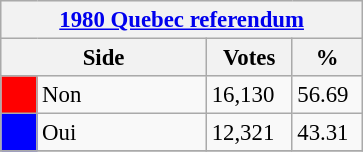<table class="wikitable" style="font-size: 95%; clear:both">
<tr style="background-color:#E9E9E9">
<th colspan=4><a href='#'>1980 Quebec referendum</a></th>
</tr>
<tr style="background-color:#E9E9E9">
<th colspan=2 style="width: 130px">Side</th>
<th style="width: 50px">Votes</th>
<th style="width: 40px">%</th>
</tr>
<tr>
<td bgcolor="red"></td>
<td>Non</td>
<td>16,130</td>
<td>56.69</td>
</tr>
<tr>
<td bgcolor="blue"></td>
<td>Oui</td>
<td>12,321</td>
<td>43.31</td>
</tr>
<tr>
</tr>
</table>
